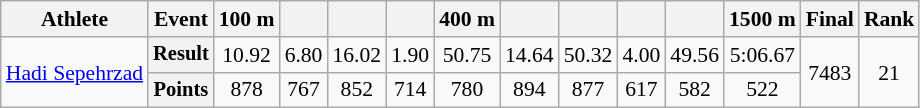<table class="wikitable" style="font-size:90%">
<tr>
<th>Athlete</th>
<th>Event</th>
<th>100 m</th>
<th></th>
<th></th>
<th></th>
<th>400 m</th>
<th></th>
<th></th>
<th></th>
<th></th>
<th>1500 m</th>
<th>Final</th>
<th>Rank</th>
</tr>
<tr align=center>
<td rowspan=2 align=left><a href='#'>Hadi Sepehrzad</a></td>
<th style="font-size:95%">Result</th>
<td>10.92</td>
<td>6.80</td>
<td>16.02</td>
<td>1.90</td>
<td>50.75</td>
<td>14.64</td>
<td>50.32</td>
<td>4.00</td>
<td>49.56</td>
<td>5:06.67</td>
<td rowspan=2>7483</td>
<td rowspan=2>21</td>
</tr>
<tr align=center>
<th style="font-size:95%">Points</th>
<td>878</td>
<td>767</td>
<td>852</td>
<td>714</td>
<td>780</td>
<td>894</td>
<td>877</td>
<td>617</td>
<td>582</td>
<td>522</td>
</tr>
</table>
